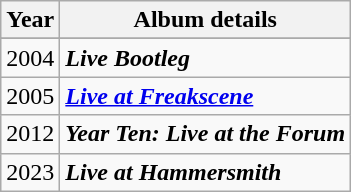<table class="wikitable">
<tr>
<th colspan=1>Year</th>
<th colspan=1>Album details</th>
</tr>
<tr style=font-size:smaller;>
</tr>
<tr>
<td>2004</td>
<td><strong><em>Live Bootleg</em></strong></td>
</tr>
<tr>
<td>2005</td>
<td><strong><em><a href='#'>Live at Freakscene</a></em></strong></td>
</tr>
<tr>
<td>2012</td>
<td><strong><em>Year Ten: Live at the Forum</em></strong></td>
</tr>
<tr>
<td>2023</td>
<td><strong><em>Live at Hammersmith</em></strong></td>
</tr>
</table>
